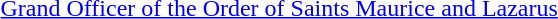<table>
<tr>
<td rowspan=2 style="width:60px; vertical-align:top;"></td>
<td><a href='#'>Grand Officer of the Order of Saints Maurice and Lazarus</a></td>
</tr>
<tr>
<td></td>
</tr>
</table>
